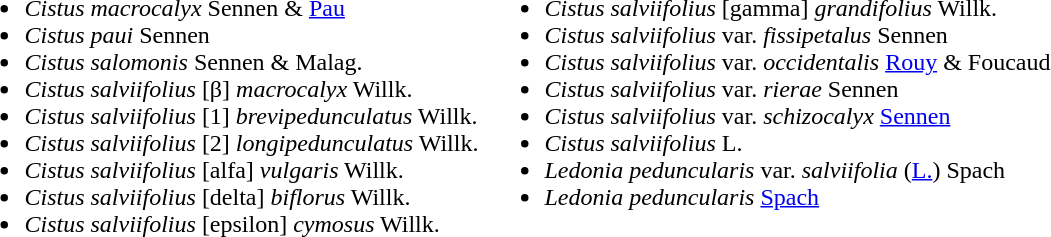<table>
<tr valign=top>
<td><br><ul><li><em>Cistus macrocalyx</em> Sennen & <a href='#'>Pau</a></li><li><em>Cistus paui</em> Sennen</li><li><em>Cistus salomonis</em> Sennen & Malag.</li><li><em>Cistus salviifolius</em> [β] <em>macrocalyx</em> Willk.</li><li><em>Cistus salviifolius</em> [1] <em>brevipedunculatus</em> Willk.</li><li><em>Cistus salviifolius</em> [2] <em>longipedunculatus</em> Willk.</li><li><em>Cistus salviifolius</em> [alfa] <em>vulgaris</em> Willk.</li><li><em>Cistus salviifolius</em> [delta] <em>biflorus</em> Willk.</li><li><em>Cistus salviifolius</em> [epsilon] <em>cymosus</em> Willk.</li></ul></td>
<td><br><ul><li><em>Cistus salviifolius</em> [gamma] <em>grandifolius</em> Willk.</li><li><em>Cistus salviifolius</em> var. <em>fissipetalus</em> Sennen</li><li><em>Cistus salviifolius</em> var. <em>occidentalis</em> <a href='#'>Rouy</a> & Foucaud</li><li><em>Cistus salviifolius</em> var. <em>rierae</em> Sennen</li><li><em>Cistus salviifolius</em> var. <em>schizocalyx</em> <a href='#'>Sennen</a></li><li><em>Cistus salviifolius</em> L.</li><li><em>Ledonia peduncularis</em> var. <em>salviifolia</em> (<a href='#'>L.</a>) Spach</li><li><em>Ledonia peduncularis</em> <a href='#'>Spach</a></li></ul></td>
</tr>
</table>
